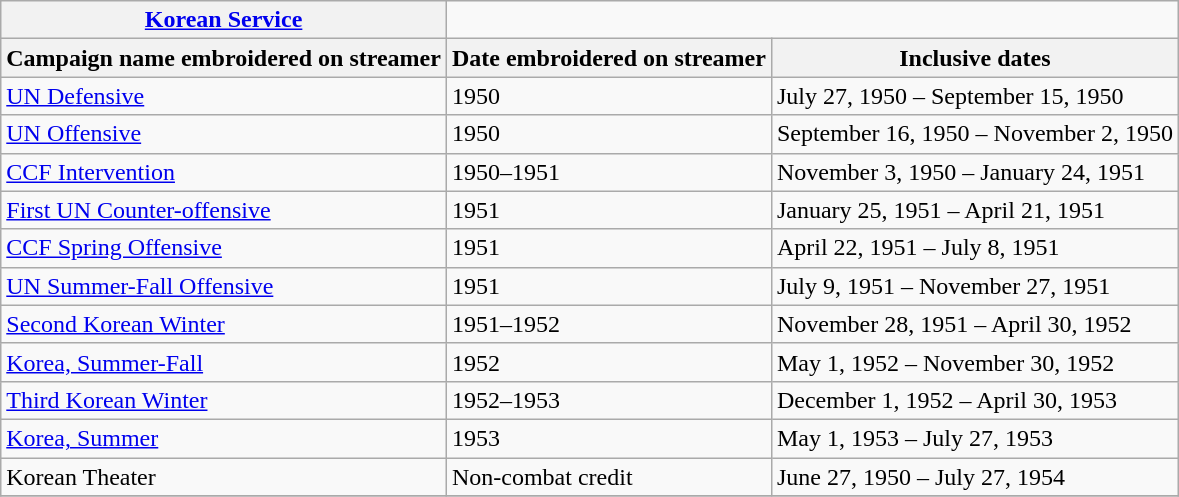<table class="wikitable">
<tr>
<th><a href='#'>Korean Service</a></th>
<td colspan="2"></td>
</tr>
<tr>
<th>Campaign name embroidered on streamer</th>
<th>Date embroidered on streamer</th>
<th>Inclusive dates</th>
</tr>
<tr>
<td><a href='#'>UN Defensive</a></td>
<td>1950</td>
<td>July 27, 1950 – September 15, 1950</td>
</tr>
<tr>
<td><a href='#'>UN Offensive</a></td>
<td>1950</td>
<td>September 16, 1950 – November 2, 1950</td>
</tr>
<tr>
<td><a href='#'>CCF Intervention</a></td>
<td>1950–1951</td>
<td>November 3, 1950 – January 24, 1951</td>
</tr>
<tr>
<td><a href='#'>First UN Counter-offensive</a></td>
<td>1951</td>
<td>January 25, 1951 – April 21, 1951</td>
</tr>
<tr>
<td><a href='#'>CCF Spring Offensive</a></td>
<td>1951</td>
<td>April 22, 1951 – July 8, 1951</td>
</tr>
<tr>
<td><a href='#'>UN Summer-Fall Offensive</a></td>
<td>1951</td>
<td>July 9, 1951 – November 27, 1951</td>
</tr>
<tr>
<td><a href='#'>Second Korean Winter</a></td>
<td>1951–1952</td>
<td>November 28, 1951 – April 30, 1952</td>
</tr>
<tr>
<td><a href='#'>Korea, Summer-Fall</a></td>
<td>1952</td>
<td>May 1, 1952 – November 30, 1952</td>
</tr>
<tr>
<td><a href='#'>Third Korean Winter</a></td>
<td>1952–1953</td>
<td>December 1, 1952 – April 30, 1953</td>
</tr>
<tr>
<td><a href='#'>Korea, Summer</a></td>
<td>1953</td>
<td>May 1, 1953 – July 27, 1953</td>
</tr>
<tr>
<td>Korean Theater</td>
<td>Non-combat credit</td>
<td>June 27, 1950 – July 27, 1954</td>
</tr>
<tr>
</tr>
</table>
